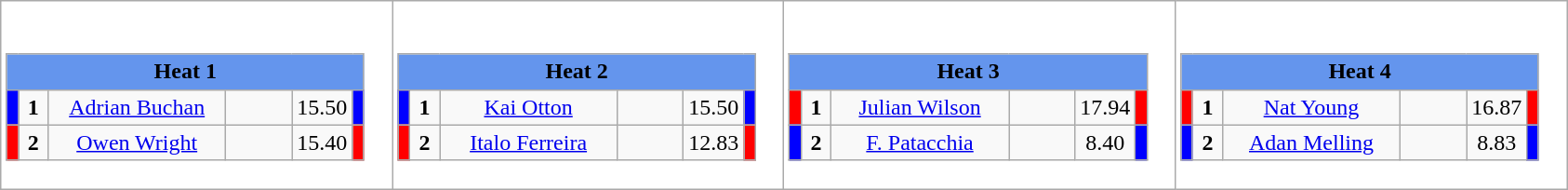<table class="wikitable" style="background:#fff;">
<tr>
<td style="margin: 1em auto;"><div><br><table class="wikitable">
<tr>
<td colspan="6"  style="text-align:center; background:#6495ed;"><strong>Heat 1</strong></td>
</tr>
<tr>
<td style="width:01px; background: #00f;"></td>
<td style="width:14px; text-align:center;"><strong>1</strong></td>
<td style="width:120px; text-align:center;"><a href='#'>Adrian Buchan</a></td>
<td style="width:40px; text-align:center;"></td>
<td style="width:20px; text-align:center;">15.50</td>
<td style="width:01px; background: #00f;"></td>
</tr>
<tr>
<td style="width:01px; background: #f00;"></td>
<td style="width:14px; text-align:center;"><strong>2</strong></td>
<td style="width:120px; text-align:center;"><a href='#'>Owen Wright</a></td>
<td style="width:40px; text-align:center;"></td>
<td style="width:20px; text-align:center;">15.40</td>
<td style="width:01px; background: #f00;"></td>
</tr>
</table>
</div></td>
<td style="margin: 1em auto;"><div><br><table class="wikitable">
<tr>
<td colspan="6"  style="text-align:center; background:#6495ed;"><strong>Heat 2</strong></td>
</tr>
<tr>
<td style="width:01px; background: #00f;"></td>
<td style="width:14px; text-align:center;"><strong>1</strong></td>
<td style="width:120px; text-align:center;"><a href='#'>Kai Otton</a></td>
<td style="width:40px; text-align:center;"></td>
<td style="width:20px; text-align:center;">15.50</td>
<td style="width:01px; background: #00f;"></td>
</tr>
<tr>
<td style="width:01px; background: #f00;"></td>
<td style="width:14px; text-align:center;"><strong>2</strong></td>
<td style="width:120px; text-align:center;"><a href='#'>Italo Ferreira</a></td>
<td style="width:40px; text-align:center;"></td>
<td style="width:20px; text-align:center;">12.83</td>
<td style="width:01px; background: #f00;"></td>
</tr>
</table>
</div></td>
<td style="margin: 1em auto;"><div><br><table class="wikitable">
<tr>
<td colspan="6"  style="text-align:center; background:#6495ed;"><strong>Heat 3</strong></td>
</tr>
<tr>
<td style="width:01px; background: #f00;"></td>
<td style="width:14px; text-align:center;"><strong>1</strong></td>
<td style="width:120px; text-align:center;"><a href='#'>Julian Wilson</a></td>
<td style="width:40px; text-align:center;"></td>
<td style="width:20px; text-align:center;">17.94</td>
<td style="width:01px; background: #f00;"></td>
</tr>
<tr>
<td style="width:01px; background: #00f;"></td>
<td style="width:14px; text-align:center;"><strong>2</strong></td>
<td style="width:120px; text-align:center;"><a href='#'>F. Patacchia</a></td>
<td style="width:40px; text-align:center;"></td>
<td style="width:20px; text-align:center;">8.40</td>
<td style="width:01px; background: #00f;"></td>
</tr>
</table>
</div></td>
<td style="margin: 1em auto;"><div><br><table class="wikitable">
<tr>
<td colspan="6"  style="text-align:center; background:#6495ed;"><strong>Heat 4</strong></td>
</tr>
<tr>
<td style="width:01px; background: #f00;"></td>
<td style="width:14px; text-align:center;"><strong>1</strong></td>
<td style="width:120px; text-align:center;"><a href='#'>Nat Young</a></td>
<td style="width:40px; text-align:center;"></td>
<td style="width:20px; text-align:center;">16.87</td>
<td style="width:01px; background: #f00;"></td>
</tr>
<tr>
<td style="width:01px; background: #00f;"></td>
<td style="width:14px; text-align:center;"><strong>2</strong></td>
<td style="width:120px; text-align:center;"><a href='#'>Adan Melling</a></td>
<td style="width:40px; text-align:center;"></td>
<td style="width:20px; text-align:center;">8.83</td>
<td style="width:01px; background: #00f;"></td>
</tr>
</table>
</div></td>
</tr>
</table>
